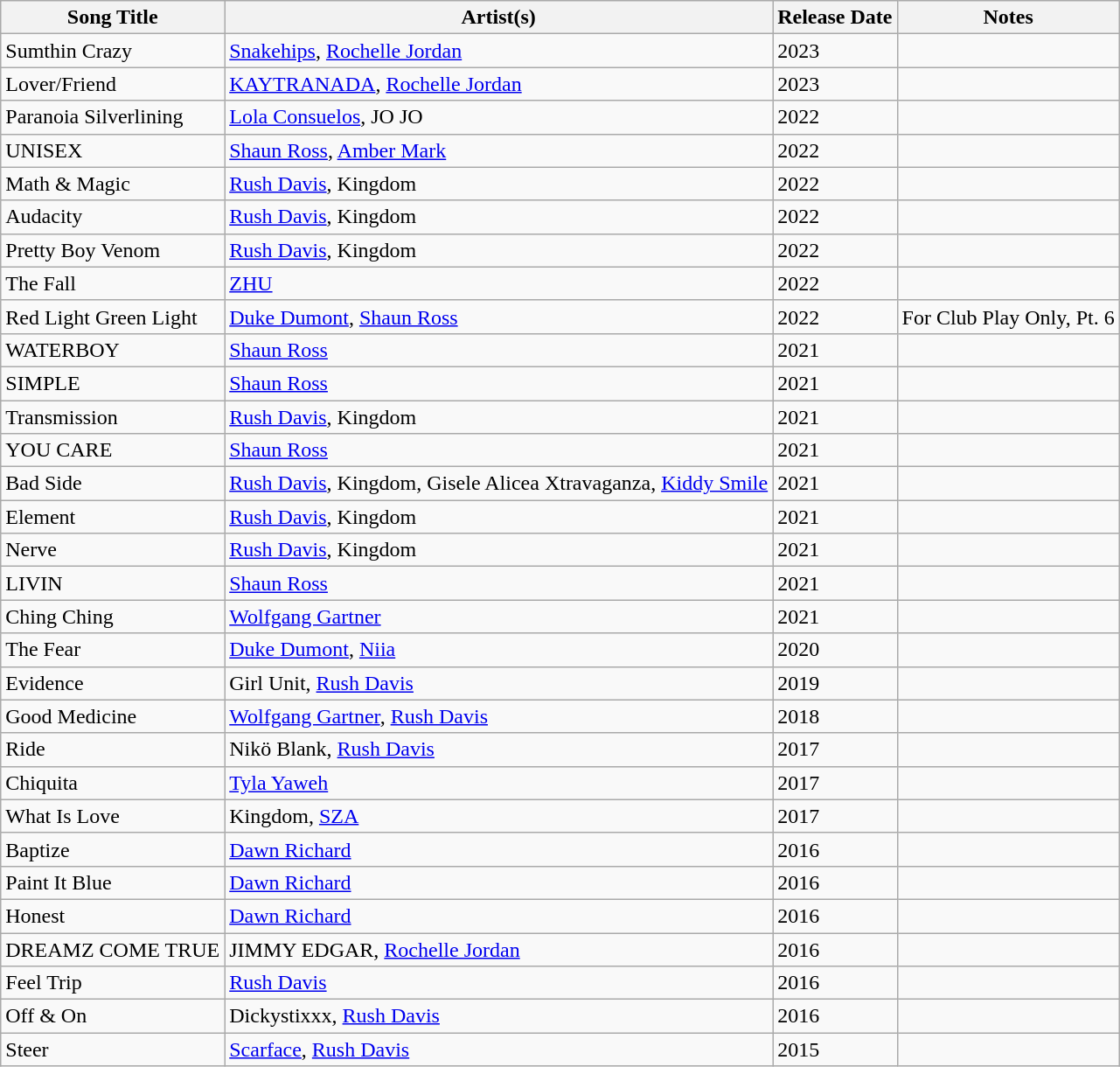<table class="wikitable">
<tr>
<th>Song Title</th>
<th>Artist(s)</th>
<th>Release Date</th>
<th>Notes</th>
</tr>
<tr>
<td>Sumthin Crazy</td>
<td><a href='#'>Snakehips</a>, <a href='#'>Rochelle Jordan</a></td>
<td>2023</td>
<td></td>
</tr>
<tr>
<td>Lover/Friend</td>
<td><a href='#'>KAYTRANADA</a>, <a href='#'>Rochelle Jordan</a></td>
<td>2023</td>
<td></td>
</tr>
<tr>
<td>Paranoia Silverlining</td>
<td><a href='#'>Lola Consuelos</a>, JO JO</td>
<td>2022</td>
<td></td>
</tr>
<tr>
<td>UNISEX</td>
<td><a href='#'>Shaun Ross</a>, <a href='#'>Amber Mark</a></td>
<td>2022</td>
<td></td>
</tr>
<tr>
<td>Math & Magic</td>
<td><a href='#'>Rush Davis</a>, Kingdom</td>
<td>2022</td>
<td></td>
</tr>
<tr>
<td>Audacity</td>
<td><a href='#'>Rush Davis</a>, Kingdom</td>
<td>2022</td>
<td></td>
</tr>
<tr>
<td>Pretty Boy Venom</td>
<td><a href='#'>Rush Davis</a>, Kingdom</td>
<td>2022</td>
<td></td>
</tr>
<tr>
<td>The Fall</td>
<td><a href='#'>ZHU</a></td>
<td>2022</td>
<td></td>
</tr>
<tr>
<td>Red Light Green Light</td>
<td><a href='#'>Duke Dumont</a>, <a href='#'>Shaun Ross</a></td>
<td>2022</td>
<td>For Club Play Only, Pt. 6</td>
</tr>
<tr>
<td>WATERBOY</td>
<td><a href='#'>Shaun Ross</a></td>
<td>2021</td>
<td></td>
</tr>
<tr>
<td>SIMPLE</td>
<td><a href='#'>Shaun Ross</a></td>
<td>2021</td>
<td></td>
</tr>
<tr>
<td>Transmission</td>
<td><a href='#'>Rush Davis</a>, Kingdom</td>
<td>2021</td>
<td></td>
</tr>
<tr>
<td>YOU CARE</td>
<td><a href='#'>Shaun Ross</a></td>
<td>2021</td>
<td></td>
</tr>
<tr>
<td>Bad Side</td>
<td><a href='#'>Rush Davis</a>, Kingdom, Gisele Alicea Xtravaganza, <a href='#'>Kiddy Smile</a></td>
<td>2021</td>
<td></td>
</tr>
<tr>
<td>Element</td>
<td><a href='#'>Rush Davis</a>, Kingdom</td>
<td>2021</td>
<td></td>
</tr>
<tr>
<td>Nerve</td>
<td><a href='#'>Rush Davis</a>, Kingdom</td>
<td>2021</td>
<td></td>
</tr>
<tr>
<td>LIVIN</td>
<td><a href='#'>Shaun Ross</a></td>
<td>2021</td>
<td></td>
</tr>
<tr>
<td>Ching Ching</td>
<td><a href='#'>Wolfgang Gartner</a></td>
<td>2021</td>
<td></td>
</tr>
<tr>
<td>The Fear</td>
<td><a href='#'>Duke Dumont</a>, <a href='#'>Niia</a></td>
<td>2020</td>
<td></td>
</tr>
<tr>
<td>Evidence</td>
<td>Girl Unit, <a href='#'>Rush Davis</a></td>
<td>2019</td>
<td></td>
</tr>
<tr>
<td>Good Medicine</td>
<td><a href='#'>Wolfgang Gartner</a>, <a href='#'>Rush Davis</a></td>
<td>2018</td>
<td></td>
</tr>
<tr>
<td>Ride</td>
<td>Nikö Blank, <a href='#'>Rush Davis</a></td>
<td>2017</td>
<td></td>
</tr>
<tr>
<td>Chiquita</td>
<td><a href='#'>Tyla Yaweh</a></td>
<td>2017</td>
<td></td>
</tr>
<tr>
<td>What Is Love</td>
<td>Kingdom, <a href='#'>SZA</a></td>
<td>2017</td>
<td></td>
</tr>
<tr>
<td>Baptize</td>
<td><a href='#'>Dawn Richard</a></td>
<td>2016</td>
<td></td>
</tr>
<tr>
<td>Paint It Blue</td>
<td><a href='#'>Dawn Richard</a></td>
<td>2016</td>
<td></td>
</tr>
<tr>
<td>Honest</td>
<td><a href='#'>Dawn Richard</a></td>
<td>2016</td>
<td></td>
</tr>
<tr>
<td>DREAMZ COME TRUE</td>
<td>JIMMY EDGAR, <a href='#'>Rochelle Jordan</a></td>
<td>2016</td>
<td></td>
</tr>
<tr>
<td>Feel Trip</td>
<td><a href='#'>Rush Davis</a></td>
<td>2016</td>
<td></td>
</tr>
<tr>
<td>Off & On</td>
<td>Dickystixxx, <a href='#'>Rush Davis</a></td>
<td>2016</td>
<td></td>
</tr>
<tr>
<td>Steer</td>
<td><a href='#'>Scarface</a>, <a href='#'>Rush Davis</a></td>
<td>2015</td>
<td></td>
</tr>
</table>
